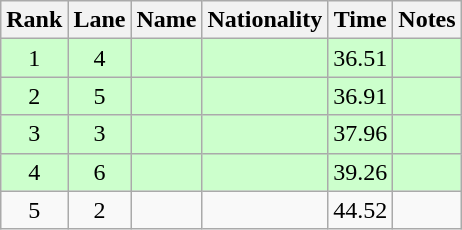<table class="wikitable sortable" style="text-align:center">
<tr>
<th>Rank</th>
<th>Lane</th>
<th>Name</th>
<th>Nationality</th>
<th>Time</th>
<th>Notes</th>
</tr>
<tr bgcolor=ccffcc>
<td>1</td>
<td>4</td>
<td align=left></td>
<td align=left></td>
<td>36.51</td>
<td><strong></strong></td>
</tr>
<tr bgcolor=ccffcc>
<td>2</td>
<td>5</td>
<td align=left></td>
<td align=left></td>
<td>36.91</td>
<td><strong></strong></td>
</tr>
<tr bgcolor=ccffcc>
<td>3</td>
<td>3</td>
<td align=left></td>
<td align=left></td>
<td>37.96</td>
<td><strong></strong></td>
</tr>
<tr bgcolor=ccffcc>
<td>4</td>
<td>6</td>
<td align=left></td>
<td align=left></td>
<td>39.26</td>
<td><strong></strong></td>
</tr>
<tr>
<td>5</td>
<td>2</td>
<td align=left></td>
<td align=left></td>
<td>44.52</td>
<td></td>
</tr>
</table>
